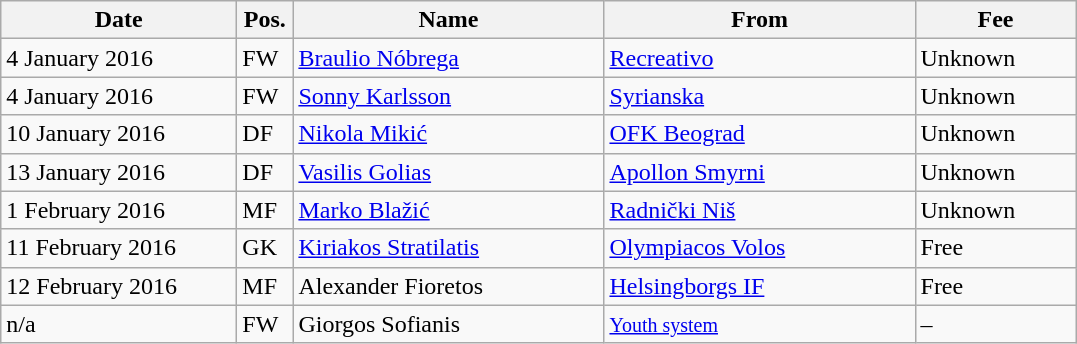<table class="wikitable">
<tr>
<th width="150px">Date</th>
<th width="30px">Pos.</th>
<th width="200px">Name</th>
<th width="200px">From</th>
<th width="100px">Fee</th>
</tr>
<tr>
<td>4 January 2016</td>
<td>FW</td>
<td> <a href='#'>Braulio Nóbrega</a></td>
<td> <a href='#'>Recreativo</a></td>
<td>Unknown</td>
</tr>
<tr>
<td>4 January 2016</td>
<td>FW</td>
<td> <a href='#'>Sonny Karlsson</a></td>
<td> <a href='#'>Syrianska</a></td>
<td>Unknown</td>
</tr>
<tr>
<td>10 January 2016</td>
<td>DF</td>
<td> <a href='#'>Nikola Mikić</a></td>
<td> <a href='#'>OFK Beograd</a></td>
<td>Unknown</td>
</tr>
<tr>
<td>13 January 2016</td>
<td>DF</td>
<td> <a href='#'>Vasilis Golias</a></td>
<td> <a href='#'>Apollon Smyrni</a></td>
<td>Unknown</td>
</tr>
<tr>
<td>1 February 2016</td>
<td>MF</td>
<td> <a href='#'>Marko Blažić</a></td>
<td> <a href='#'>Radnički Niš</a></td>
<td>Unknown</td>
</tr>
<tr>
<td>11 February 2016</td>
<td>GK</td>
<td> <a href='#'>Kiriakos Stratilatis</a></td>
<td> <a href='#'>Olympiacos Volos</a></td>
<td>Free</td>
</tr>
<tr>
<td>12 February 2016</td>
<td>MF</td>
<td> Alexander Fioretos</td>
<td> <a href='#'>Helsingborgs IF</a></td>
<td>Free</td>
</tr>
<tr>
<td>n/a</td>
<td>FW</td>
<td> Giorgos Sofianis</td>
<td><small><a href='#'>Youth system</a></small></td>
<td>–</td>
</tr>
</table>
